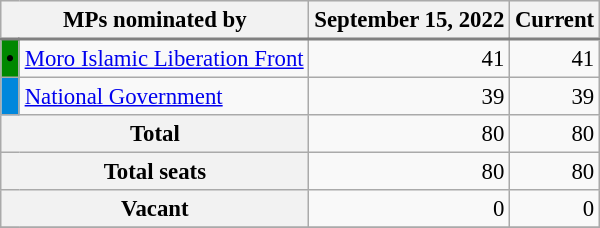<table class="wikitable" style="font-size: 95%;">
<tr style="background:#e9e9e9; border-bottom:2px solid gray;">
<th colspan=2>MPs nominated by</th>
<th>September 15, 2022</th>
<th>Current</th>
</tr>
<tr>
<th style="background-color:#008800"><span>•</span></th>
<td><a href='#'>Moro Islamic Liberation Front</a></td>
<td align="right">41</td>
<td align="right">41</td>
</tr>
<tr>
<th style="background-color:#0087DC"></th>
<td><a href='#'>National Government</a></td>
<td align="right">39</td>
<td align="right">39</td>
</tr>
<tr>
<th colspan="2">Total</th>
<td style="text-align:right;">80</td>
<td style="text-align:right;">80</td>
</tr>
<tr>
<th colspan="2">Total seats</th>
<td style="text-align:right;">80</td>
<td style="text-align:right;">80</td>
</tr>
<tr>
<th colspan="2">Vacant</th>
<td align="right">0</td>
<td align="right">0</td>
</tr>
<tr>
</tr>
</table>
